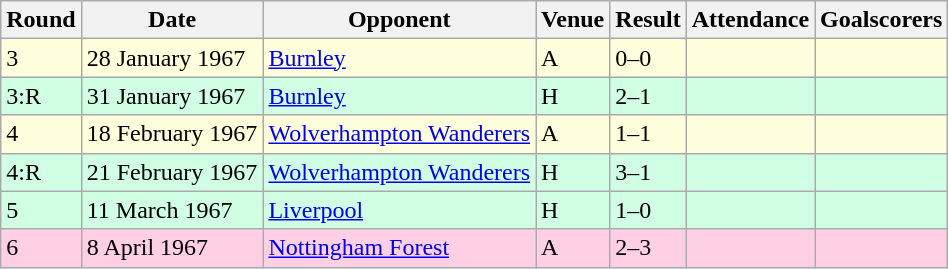<table class="wikitable">
<tr>
<th>Round</th>
<th>Date</th>
<th>Opponent</th>
<th>Venue</th>
<th>Result</th>
<th>Attendance</th>
<th>Goalscorers</th>
</tr>
<tr style="background-color: #ffffdd;">
<td>3</td>
<td>28 January 1967</td>
<td><a href='#'>Burnley</a></td>
<td>A</td>
<td>0–0</td>
<td></td>
<td></td>
</tr>
<tr style="background-color: #d0ffe3;">
<td>3:R</td>
<td>31 January 1967</td>
<td><a href='#'>Burnley</a></td>
<td>H</td>
<td>2–1</td>
<td></td>
<td></td>
</tr>
<tr style="background-color: #ffffdd;">
<td>4</td>
<td>18 February 1967</td>
<td><a href='#'>Wolverhampton Wanderers</a></td>
<td>A</td>
<td>1–1</td>
<td></td>
<td></td>
</tr>
<tr style="background-color: #d0ffe3;">
<td>4:R</td>
<td>21 February 1967</td>
<td><a href='#'>Wolverhampton Wanderers</a></td>
<td>H</td>
<td>3–1</td>
<td></td>
<td></td>
</tr>
<tr style="background-color: #d0ffe3;">
<td>5</td>
<td>11 March 1967</td>
<td><a href='#'>Liverpool</a></td>
<td>H</td>
<td>1–0</td>
<td></td>
<td></td>
</tr>
<tr style="background-color: #ffd0e3;">
<td>6</td>
<td>8 April 1967</td>
<td><a href='#'>Nottingham Forest</a></td>
<td>A</td>
<td>2–3</td>
<td></td>
<td></td>
</tr>
</table>
